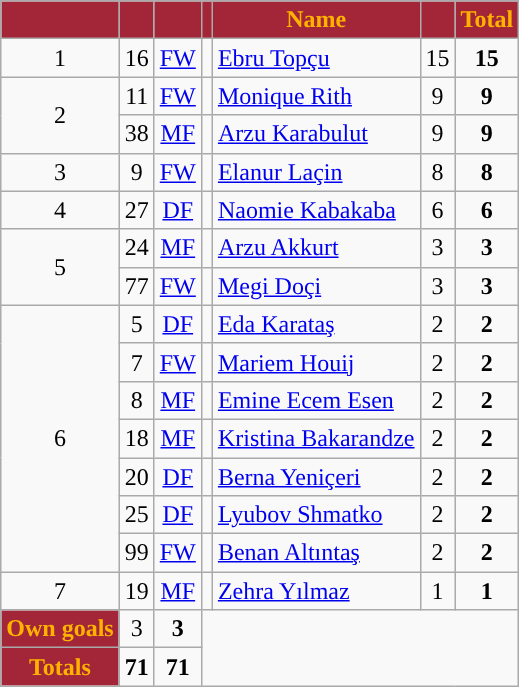<table class="wikitable" style="text-align:center">
<tr>
<th style="background:#A32638; color:#FFB300; "></th>
<th style="background:#A32638; color:#FFB300; "></th>
<th style="background:#A32638; color:#FFB300; "></th>
<th style="background:#A32638; color:#FFB300; "></th>
<th style="background:#A32638; color:#FFB300; ">Name</th>
<th style="background:#A32638; color:#FFB300; "></th>
<th style="background:#A32638; color:#FFB300; ">Total</th>
</tr>
<tr>
<td rowspan="1">1</td>
<td>16</td>
<td><a href='#'>FW</a></td>
<td></td>
<td align=left><a href='#'>Ebru Topçu</a></td>
<td>15</td>
<td><strong>15</strong></td>
</tr>
<tr>
<td rowspan="2">2</td>
<td>11</td>
<td><a href='#'>FW</a></td>
<td></td>
<td align=left><a href='#'>Monique Rith</a></td>
<td>9</td>
<td><strong>9</strong></td>
</tr>
<tr>
<td>38</td>
<td><a href='#'>MF</a></td>
<td></td>
<td align=left><a href='#'>Arzu Karabulut</a></td>
<td>9</td>
<td><strong>9</strong></td>
</tr>
<tr>
<td rowspan="1">3</td>
<td>9</td>
<td><a href='#'>FW</a></td>
<td></td>
<td align=left><a href='#'>Elanur Laçin</a></td>
<td>8</td>
<td><strong>8</strong></td>
</tr>
<tr>
<td rowspan="1">4</td>
<td>27</td>
<td><a href='#'>DF</a></td>
<td></td>
<td align=left><a href='#'>Naomie Kabakaba</a></td>
<td>6</td>
<td><strong>6</strong></td>
</tr>
<tr>
<td rowspan="2">5</td>
<td>24</td>
<td><a href='#'>MF</a></td>
<td></td>
<td align=left><a href='#'>Arzu Akkurt</a></td>
<td>3</td>
<td><strong>3</strong></td>
</tr>
<tr>
<td>77</td>
<td><a href='#'>FW</a></td>
<td></td>
<td align=left><a href='#'>Megi Doçi</a></td>
<td>3</td>
<td><strong>3</strong></td>
</tr>
<tr>
<td rowspan="7">6</td>
<td>5</td>
<td><a href='#'>DF</a></td>
<td></td>
<td align=left><a href='#'>Eda Karataş</a></td>
<td>2</td>
<td><strong>2</strong></td>
</tr>
<tr>
<td>7</td>
<td><a href='#'>FW</a></td>
<td></td>
<td align=left><a href='#'>Mariem Houij</a></td>
<td>2</td>
<td><strong>2</strong></td>
</tr>
<tr>
<td>8</td>
<td><a href='#'>MF</a></td>
<td></td>
<td align=left><a href='#'>Emine Ecem Esen</a></td>
<td>2</td>
<td><strong>2</strong></td>
</tr>
<tr>
<td>18</td>
<td><a href='#'>MF</a></td>
<td></td>
<td align=left><a href='#'>Kristina Bakarandze</a></td>
<td>2</td>
<td><strong>2</strong></td>
</tr>
<tr>
<td>20</td>
<td><a href='#'>DF</a></td>
<td></td>
<td align=left><a href='#'>Berna Yeniçeri</a></td>
<td>2</td>
<td><strong>2</strong></td>
</tr>
<tr>
<td>25</td>
<td><a href='#'>DF</a></td>
<td></td>
<td align=left><a href='#'>Lyubov Shmatko</a></td>
<td>2</td>
<td><strong>2</strong></td>
</tr>
<tr>
<td>99</td>
<td><a href='#'>FW</a></td>
<td></td>
<td align=left><a href='#'>Benan Altıntaş</a></td>
<td>2</td>
<td><strong>2</strong></td>
</tr>
<tr>
<td rowspan="1">7</td>
<td>19</td>
<td><a href='#'>MF</a></td>
<td></td>
<td align=left><a href='#'>Zehra Yılmaz</a></td>
<td>1</td>
<td><strong>1</strong></td>
</tr>
<tr>
<td style="background:#A32638; color:#FFB300; "><strong>Own goals</strong></td>
<td>3</td>
<td><strong>3</strong></td>
</tr>
<tr>
<td style="background:#A32638; color:#FFB300; "><strong>Totals</strong></td>
<td><strong>71</strong></td>
<td><strong>71</strong></td>
</tr>
</table>
